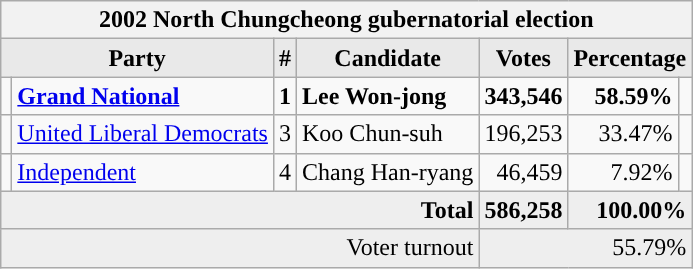<table class="wikitable">
<tr>
<th colspan="7">2002 North Chungcheong gubernatorial election</th>
</tr>
<tr>
<th style="background-color:#E9E9E9" colspan=2>Party</th>
<th style="background-color:#E9E9E9">#</th>
<th style="background-color:#E9E9E9">Candidate</th>
<th style="background-color:#E9E9E9">Votes</th>
<th style="background-color:#E9E9E9" colspan=2>Percentage</th>
</tr>
<tr style="font-weight:bold">
<td></td>
<td align=left><a href='#'>Grand National</a></td>
<td align=center>1</td>
<td align=left>Lee Won-jong</td>
<td align=right>343,546</td>
<td align=right>58.59%</td>
<td align=right></td>
</tr>
<tr>
<td></td>
<td align=left><a href='#'>United Liberal Democrats</a></td>
<td align=center>3</td>
<td align=left>Koo Chun-suh</td>
<td align=right>196,253</td>
<td align=right>33.47%</td>
<td align=right></td>
</tr>
<tr>
<td></td>
<td align=left><a href='#'>Independent</a></td>
<td align=center>4</td>
<td align=left>Chang Han-ryang</td>
<td align=right>46,459</td>
<td align=right>7.92%</td>
<td align=right></td>
</tr>
<tr bgcolor="#EEEEEE" style="font-weight:bold">
<td colspan="4" align=right>Total</td>
<td align=right>586,258</td>
<td align=right colspan=2>100.00%</td>
</tr>
<tr bgcolor="#EEEEEE">
<td colspan="4" align="right">Voter turnout</td>
<td colspan="3" align="right">55.79%</td>
</tr>
</table>
